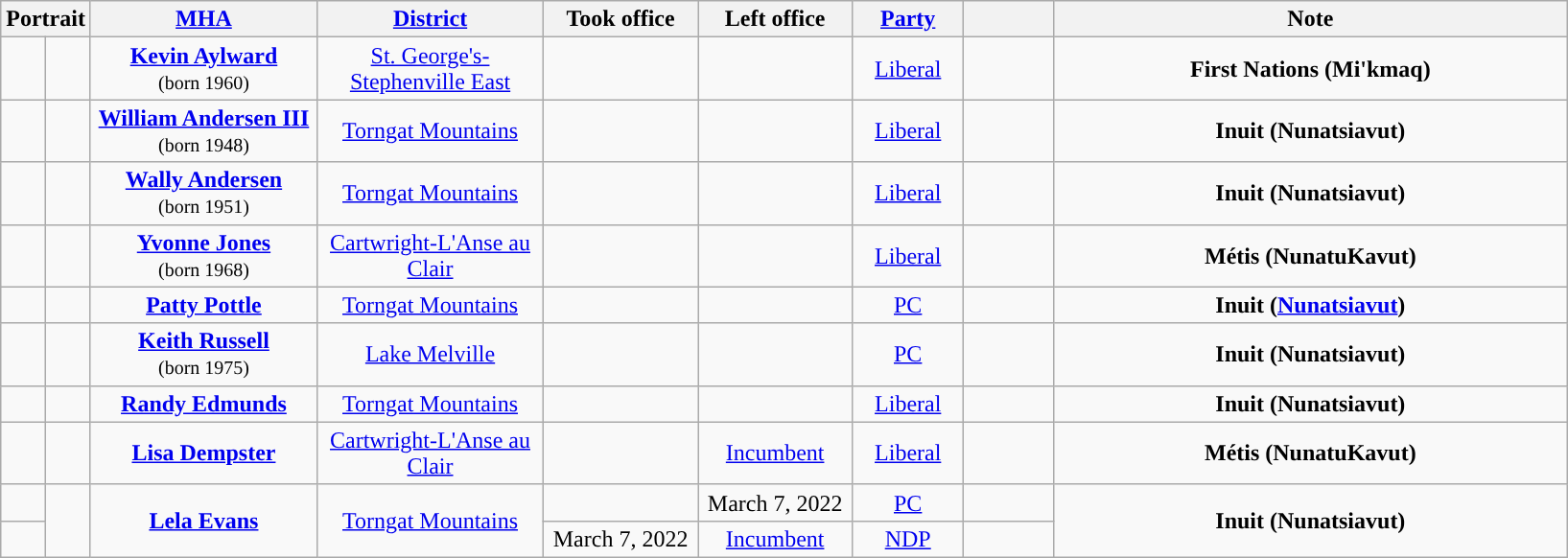<table class="wikitable sortable plainrowheaders" style="text-align: center;">
<tr>
<th colspan="2" class=unsortable>Portrait</th>
<th class="unsortable" style="width:150px;"><a href='#'>MHA</a></th>
<th scope="col" style="width:150px;"><a href='#'>District</a></th>
<th scope="col" style="width:100px;">Took office</th>
<th scope="col" style="width:100px;">Left office</th>
<th scope="col" style="width:70px;"><a href='#'>Party</a></th>
<th scope="col" class="unsortable" style="width:55px;"></th>
<th scope="col" class="unsortable" style="width:350px;">Note</th>
</tr>
<tr>
<td rowspan="1" style="background:"></td>
<td></td>
<td><strong><a href='#'>Kevin Aylward</a></strong><br><small>(born 1960)</small></td>
<td><a href='#'>St. George's-Stephenville East</a></td>
<td></td>
<td></td>
<td><a href='#'>Liberal</a></td>
<td></td>
<td><strong>First Nations (Mi'kmaq)</strong></td>
</tr>
<tr>
<td rowspan="1" style="background:"></td>
<td></td>
<td><strong><a href='#'>William Andersen III</a></strong><br><small>(born 1948)</small></td>
<td><a href='#'>Torngat Mountains</a></td>
<td></td>
<td></td>
<td><a href='#'>Liberal</a></td>
<td></td>
<td><strong>Inuit (Nunatsiavut)</strong></td>
</tr>
<tr>
<td rowspan="1" style="background:"></td>
<td></td>
<td><strong><a href='#'>Wally Andersen</a></strong><br><small>(born 1951)</small></td>
<td><a href='#'>Torngat Mountains</a></td>
<td></td>
<td></td>
<td><a href='#'>Liberal</a></td>
<td></td>
<td><strong>Inuit (Nunatsiavut)</strong></td>
</tr>
<tr>
<td rowspan="1" style="background:"></td>
<td></td>
<td><strong><a href='#'>Yvonne Jones</a></strong><br><small>(born 1968)</small></td>
<td><a href='#'>Cartwright-L'Anse au Clair</a></td>
<td></td>
<td></td>
<td><a href='#'>Liberal</a></td>
<td></td>
<td><strong>Métis (NunatuKavut)</strong></td>
</tr>
<tr>
<td rowspan="1" style="background:"></td>
<td></td>
<td><strong><a href='#'>Patty Pottle</a></strong></td>
<td><a href='#'>Torngat Mountains</a></td>
<td></td>
<td></td>
<td><a href='#'>PC</a></td>
<td></td>
<td><strong>Inuit (<a href='#'>Nunatsiavut</a>)</strong></td>
</tr>
<tr>
<td rowspan="1" style="background:"></td>
<td></td>
<td><strong><a href='#'>Keith Russell</a></strong><br><small>(born 1975)</small></td>
<td><a href='#'>Lake Melville</a></td>
<td></td>
<td></td>
<td><a href='#'>PC</a></td>
<td></td>
<td><strong>Inuit (Nunatsiavut)</strong></td>
</tr>
<tr>
<td rowspan="1" style="background:"></td>
<td></td>
<td><strong><a href='#'>Randy Edmunds</a></strong></td>
<td><a href='#'>Torngat Mountains</a></td>
<td></td>
<td></td>
<td><a href='#'>Liberal</a></td>
<td></td>
<td><strong>Inuit (Nunatsiavut)</strong></td>
</tr>
<tr>
<td rowspan="1" style="background:"></td>
<td></td>
<td><strong><a href='#'>Lisa Dempster</a></strong></td>
<td><a href='#'>Cartwright-L'Anse au Clair</a></td>
<td></td>
<td><a href='#'>Incumbent</a></td>
<td><a href='#'>Liberal</a></td>
<td></td>
<td><strong>Métis (NunatuKavut)</strong></td>
</tr>
<tr>
<td rowspan="1" style="background:"></td>
<td rowspan="2"></td>
<td rowspan="2"><strong><a href='#'>Lela Evans</a></strong></td>
<td rowspan="2"><a href='#'>Torngat Mountains</a></td>
<td></td>
<td>March 7, 2022</td>
<td><a href='#'>PC</a></td>
<td></td>
<td rowspan="2"><strong>Inuit (Nunatsiavut)</strong></td>
</tr>
<tr>
<td rowspan="1" style="background:"></td>
<td>March 7, 2022</td>
<td><a href='#'>Incumbent</a></td>
<td><a href='#'>NDP</a></td>
<td></td>
</tr>
</table>
